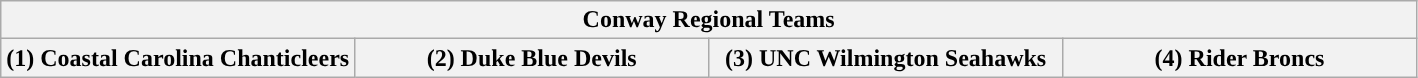<table class="wikitable">
<tr>
<th colspan=4>Conway Regional Teams</th>
</tr>
<tr>
<th style="width: 25%; ">(1) Coastal Carolina Chanticleers</th>
<th style="width: 25%; ">(2) Duke Blue Devils</th>
<th style="width: 25%; ">(3) UNC Wilmington Seahawks</th>
<th style="width: 25%; ">(4) Rider Broncs</th>
</tr>
</table>
